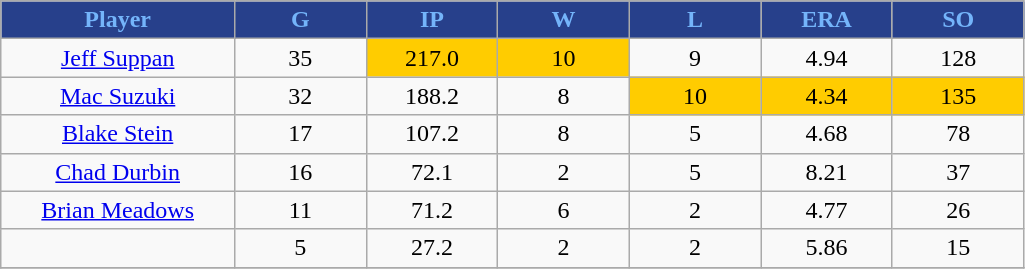<table class="wikitable sortable">
<tr>
<th style="background:#27408B;color:#74B4FA;" width="16%">Player</th>
<th style="background:#27408B;color:#74B4FA;" width="9%">G</th>
<th style="background:#27408B;color:#74B4FA;" width="9%">IP</th>
<th style="background:#27408B;color:#74B4FA;" width="9%">W</th>
<th style="background:#27408B;color:#74B4FA;" width="9%">L</th>
<th style="background:#27408B;color:#74B4FA;" width="9%">ERA</th>
<th style="background:#27408B;color:#74B4FA;" width="9%">SO</th>
</tr>
<tr style="text-align: center">
<td><a href='#'>Jeff Suppan</a></td>
<td>35</td>
<td bgcolor="#FFCC00">217.0</td>
<td bgcolor="#FFCC00">10</td>
<td>9</td>
<td>4.94</td>
<td>128</td>
</tr>
<tr style="text-align: center">
<td><a href='#'>Mac Suzuki</a></td>
<td>32</td>
<td>188.2</td>
<td>8</td>
<td bgcolor="#FFCC00">10</td>
<td bgcolor="#FFCC00">4.34</td>
<td bgcolor="#FFCC00">135</td>
</tr>
<tr style="text-align: center">
<td><a href='#'>Blake Stein</a></td>
<td>17</td>
<td>107.2</td>
<td>8</td>
<td>5</td>
<td>4.68</td>
<td>78</td>
</tr>
<tr style="text-align: center">
<td><a href='#'>Chad Durbin</a></td>
<td>16</td>
<td>72.1</td>
<td>2</td>
<td>5</td>
<td>8.21</td>
<td>37</td>
</tr>
<tr style="text-align: center">
<td><a href='#'>Brian Meadows</a></td>
<td>11</td>
<td>71.2</td>
<td>6</td>
<td>2</td>
<td>4.77</td>
<td>26</td>
</tr>
<tr style="text-align: center">
<td></td>
<td>5</td>
<td>27.2</td>
<td>2</td>
<td>2</td>
<td>5.86</td>
<td>15</td>
</tr>
<tr style="text-align: center">
</tr>
</table>
